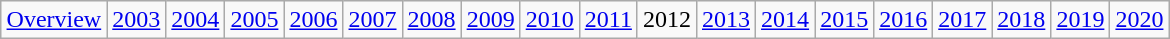<table class="wikitable" style="margin:1em auto;">
<tr --->
<td><a href='#'>Overview</a></td>
<td><a href='#'>2003</a></td>
<td><a href='#'>2004</a></td>
<td><a href='#'>2005</a></td>
<td><a href='#'>2006</a></td>
<td><a href='#'>2007</a></td>
<td><a href='#'>2008</a></td>
<td><a href='#'>2009</a></td>
<td><a href='#'>2010</a></td>
<td><a href='#'>2011</a></td>
<td>2012</td>
<td><a href='#'>2013</a></td>
<td><a href='#'>2014</a></td>
<td><a href='#'>2015</a></td>
<td><a href='#'>2016</a></td>
<td><a href='#'>2017</a></td>
<td><a href='#'>2018</a></td>
<td><a href='#'>2019</a></td>
<td><a href='#'>2020</a></td>
</tr>
</table>
